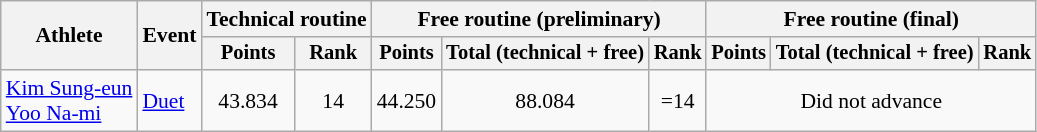<table class="wikitable" style="font-size:90%">
<tr>
<th rowspan="2">Athlete</th>
<th rowspan="2">Event</th>
<th colspan=2>Technical routine</th>
<th colspan=3>Free routine (preliminary)</th>
<th colspan=3>Free routine (final)</th>
</tr>
<tr style="font-size:95%">
<th>Points</th>
<th>Rank</th>
<th>Points</th>
<th>Total (technical + free)</th>
<th>Rank</th>
<th>Points</th>
<th>Total (technical + free)</th>
<th>Rank</th>
</tr>
<tr align=center>
<td align=left><a href='#'>Kim Sung-eun</a><br><a href='#'>Yoo Na-mi</a></td>
<td align=left><a href='#'>Duet</a></td>
<td>43.834</td>
<td>14</td>
<td>44.250</td>
<td>88.084</td>
<td>=14</td>
<td colspan=3>Did not advance</td>
</tr>
</table>
